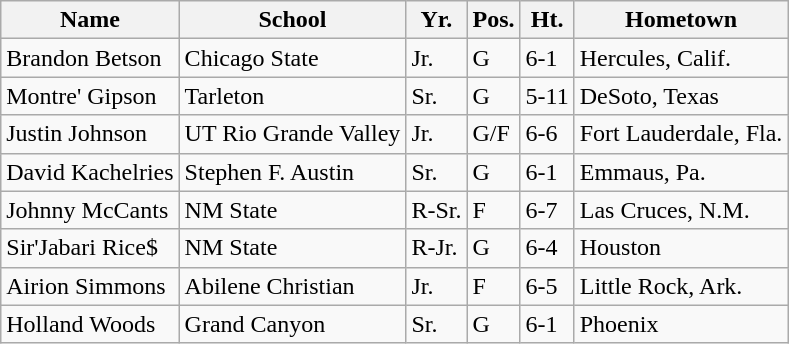<table class="wikitable">
<tr>
<th>Name</th>
<th>School</th>
<th>Yr.</th>
<th>Pos.</th>
<th>Ht.</th>
<th>Hometown</th>
</tr>
<tr>
<td>Brandon Betson</td>
<td>Chicago State</td>
<td>Jr.</td>
<td>G</td>
<td>6-1</td>
<td>Hercules, Calif.</td>
</tr>
<tr>
<td>Montre' Gipson</td>
<td>Tarleton</td>
<td>Sr.</td>
<td>G</td>
<td>5-11</td>
<td>DeSoto, Texas</td>
</tr>
<tr>
<td>Justin Johnson</td>
<td>UT Rio Grande Valley</td>
<td>Jr.</td>
<td>G/F</td>
<td>6-6</td>
<td>Fort Lauderdale, Fla.</td>
</tr>
<tr>
<td>David Kachelries</td>
<td>Stephen F. Austin</td>
<td>Sr.</td>
<td>G</td>
<td>6-1</td>
<td>Emmaus, Pa.</td>
</tr>
<tr>
<td>Johnny McCants</td>
<td>NM State</td>
<td>R-Sr.</td>
<td>F</td>
<td>6-7</td>
<td>Las Cruces, N.M.</td>
</tr>
<tr>
<td>Sir'Jabari Rice$</td>
<td>NM State</td>
<td>R-Jr.</td>
<td>G</td>
<td>6-4</td>
<td>Houston</td>
</tr>
<tr>
<td>Airion Simmons</td>
<td>Abilene Christian</td>
<td>Jr.</td>
<td>F</td>
<td>6-5</td>
<td>Little Rock, Ark.</td>
</tr>
<tr>
<td>Holland Woods</td>
<td>Grand Canyon</td>
<td>Sr.</td>
<td>G</td>
<td>6-1</td>
<td>Phoenix</td>
</tr>
</table>
